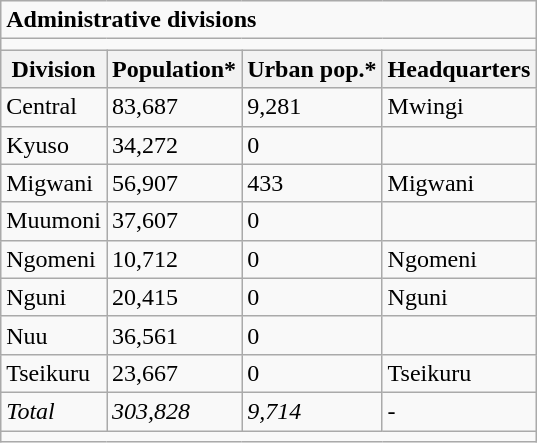<table class="wikitable">
<tr>
<td colspan="4"><strong>Administrative divisions</strong></td>
</tr>
<tr>
<td colspan="4"></td>
</tr>
<tr>
<th>Division</th>
<th>Population*</th>
<th>Urban pop.*</th>
<th>Headquarters</th>
</tr>
<tr>
<td>Central</td>
<td>83,687</td>
<td>9,281</td>
<td>Mwingi</td>
</tr>
<tr>
<td>Kyuso</td>
<td>34,272</td>
<td>0</td>
<td></td>
</tr>
<tr>
<td>Migwani</td>
<td>56,907</td>
<td>433</td>
<td>Migwani</td>
</tr>
<tr>
<td>Muumoni</td>
<td>37,607</td>
<td>0</td>
<td></td>
</tr>
<tr>
<td>Ngomeni</td>
<td>10,712</td>
<td>0</td>
<td>Ngomeni</td>
</tr>
<tr>
<td>Nguni</td>
<td>20,415</td>
<td>0</td>
<td>Nguni</td>
</tr>
<tr>
<td>Nuu</td>
<td>36,561</td>
<td>0</td>
<td></td>
</tr>
<tr>
<td>Tseikuru</td>
<td>23,667</td>
<td>0</td>
<td>Tseikuru</td>
</tr>
<tr>
<td><em>Total</em></td>
<td><em>303,828</em></td>
<td><em>9,714</em></td>
<td>-</td>
</tr>
<tr>
<td colspan="4"></td>
</tr>
</table>
